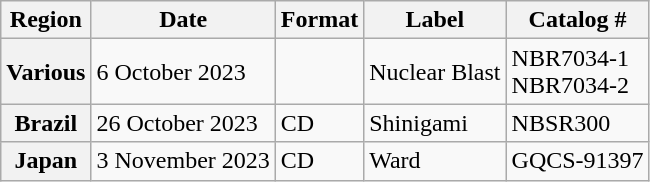<table class="wikitable plainrowheaders">
<tr>
<th scope="col">Region</th>
<th scope="col">Date</th>
<th scope="col">Format</th>
<th scope="col">Label</th>
<th>Catalog #</th>
</tr>
<tr>
<th scope="row">Various</th>
<td>6 October 2023</td>
<td></td>
<td>Nuclear Blast</td>
<td>NBR7034-1 <br>NBR7034-2 </td>
</tr>
<tr>
<th scope="row">Brazil</th>
<td>26 October 2023</td>
<td>CD</td>
<td>Shinigami</td>
<td>NBSR300</td>
</tr>
<tr>
<th scope="row">Japan</th>
<td>3 November 2023</td>
<td>CD</td>
<td>Ward</td>
<td>GQCS-91397</td>
</tr>
</table>
